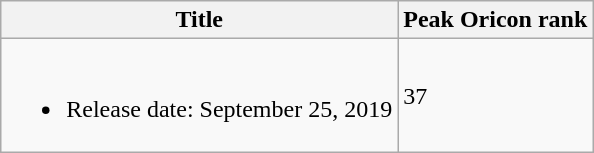<table class="wikitable">
<tr>
<th>Title</th>
<th>Peak Oricon rank </th>
</tr>
<tr>
<td><br><ul><li>Release date: September 25, 2019</li></ul></td>
<td>37</td>
</tr>
</table>
